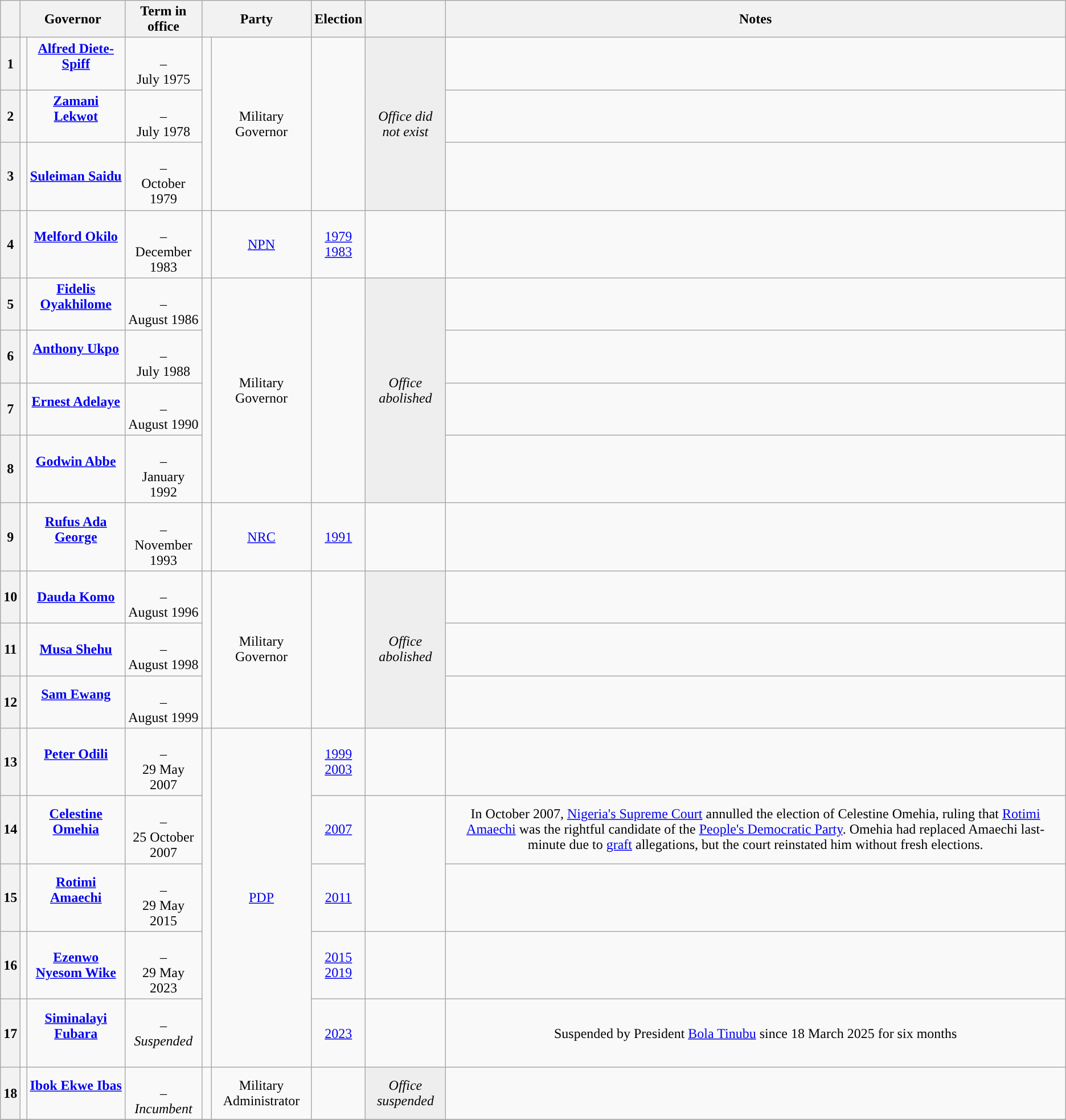<table class="wikitable sortable" style="text-align:center;">
<tr>
<th scope="col" data-sort-type="number"></th>
<th scope="colgroup" colspan="2">Governor</th>
<th scope="col" class="unsortable">Term in office</th>
<th scope="colgroup" colspan="2" class="unsortable">Party</th>
<th scope="col" class="unsortable">Election</th>
<th scope="col"></th>
<th scope="col" class="unsortable">Notes</th>
</tr>
<tr>
<th scope="row">1</th>
<td data-sort-value="Diete-Spiff, Alfred"></td>
<td><strong><a href='#'>Alfred Diete-Spiff</a></strong><br><br></td>
<td><br>–<br>July 1975<br></td>
<td rowspan="3"></td>
<td rowspan="3">Military Governor</td>
<td rowspan="3"></td>
<td rowspan="3" style="background:#EEEEEE;"><em>Office did not exist</em></td>
<td></td>
</tr>
<tr>
<th scope="row">2</th>
<td data-sort-value="Lekwot, Zamani"></td>
<td><strong><a href='#'>Zamani Lekwot</a></strong><br><br></td>
<td><br>–<br>July 1978<br></td>
<td></td>
</tr>
<tr>
<th scope="row">3</th>
<td data-sort-value="Saidu, Suleiman"></td>
<td><strong><a href='#'>Suleiman Saidu</a></strong></td>
<td><br>–<br>October 1979<br></td>
<td></td>
</tr>
<tr>
<th scope="row">4</th>
<td data-sort-value="Okilo, Melford"></td>
<td><strong><a href='#'>Melford Okilo</a></strong><br><br></td>
<td><br>–<br>December 1983<br></td>
<td style="background:"> </td>
<td><a href='#'>NPN</a><br></td>
<td><a href='#'>1979</a><br><a href='#'>1983</a></td>
<td></td>
<td></td>
</tr>
<tr>
<th scope="row">5</th>
<td data-sort-value="Oyakhilome, Fidelis"></td>
<td><strong><a href='#'>Fidelis Oyakhilome</a></strong><br><br></td>
<td><br>–<br>August 1986<br></td>
<td rowspan="4"></td>
<td rowspan="4">Military Governor</td>
<td rowspan="4"></td>
<td rowspan="4" style="background:#EEEEEE;"><em>Office abolished</em></td>
<td></td>
</tr>
<tr>
<th scope="row">6</th>
<td data-sort-value="Ukpo, Anthony"></td>
<td><strong><a href='#'>Anthony Ukpo</a></strong><br><br></td>
<td><br>–<br>July 1988<br></td>
<td></td>
</tr>
<tr>
<th scope="row">7</th>
<td data-sort-value="Adelaye, Ernest"></td>
<td><strong><a href='#'>Ernest Adelaye</a></strong><br><br></td>
<td><br>–<br>August 1990<br></td>
<td></td>
</tr>
<tr>
<th scope="row">8</th>
<td data-sort-value="Abbe, Godwin"></td>
<td><strong><a href='#'>Godwin Abbe</a></strong><br><br></td>
<td><br>–<br>January 1992<br></td>
<td></td>
</tr>
<tr>
<th scope="row">9</th>
<td data-sort-value="George, Rufus Ada"></td>
<td><strong><a href='#'>Rufus Ada George</a></strong><br><br></td>
<td><br>–<br>November 1993<br></td>
<td style="background:"> </td>
<td><a href='#'>NRC</a><br></td>
<td><a href='#'>1991</a></td>
<td></td>
<td></td>
</tr>
<tr>
<th scope="row">10</th>
<td data-sort-value="Komo, Dauda"></td>
<td><strong><a href='#'>Dauda Komo</a></strong></td>
<td><br>–<br>August 1996<br></td>
<td rowspan="3"></td>
<td rowspan="3">Military Governor</td>
<td rowspan="3"></td>
<td rowspan="3" style="background:#EEEEEE;"><em>Office abolished</em></td>
<td></td>
</tr>
<tr>
<th scope="row">11</th>
<td data-sort-value="Shehu, Musa"></td>
<td><strong><a href='#'>Musa Shehu</a></strong></td>
<td><br>–<br>August 1998<br></td>
<td></td>
</tr>
<tr>
<th scope="row">12</th>
<td data-sort-value="Ewang, Sam"></td>
<td><strong><a href='#'>Sam Ewang</a></strong><br><br></td>
<td><br>–<br>August 1999<br></td>
<td></td>
</tr>
<tr>
<th scope="row">13</th>
<td data-sort-value="Odili, Peter"></td>
<td><strong><a href='#'>Peter Odili</a></strong><br><br></td>
<td><br>–<br>29 May 2007<br></td>
<td rowspan="5" style="background:"> </td>
<td rowspan="5"><a href='#'>PDP</a><br></td>
<td><a href='#'>1999</a><br><a href='#'>2003</a></td>
<td></td>
<td></td>
</tr>
<tr>
<th scope="row">14</th>
<td data-sort-value="Omehia, Celestine"></td>
<td><strong><a href='#'>Celestine Omehia</a></strong><br><br></td>
<td><br>–<br>25 October 2007<br></td>
<td><a href='#'>2007</a></td>
<td rowspan="2"></td>
<td>In October 2007, <a href='#'>Nigeria's Supreme Court</a> annulled the election of Celestine Omehia, ruling that <a href='#'>Rotimi Amaechi</a> was the rightful candidate of the <a href='#'>People's Democratic Party</a>. Omehia had replaced Amaechi last-minute due to <a href='#'>graft</a> allegations, but the court reinstated him without fresh elections.</td>
</tr>
<tr>
<th scope="row">15</th>
<td data-sort-value="Amaechi, Rotimi"></td>
<td><strong><a href='#'>Rotimi Amaechi</a></strong><br><br></td>
<td><br>–<br>29 May 2015<br></td>
<td><a href='#'>2011</a></td>
<td></td>
</tr>
<tr>
<th scope="row">16</th>
<td data-sort-value="Wike, Ezenwo"></td>
<td><strong><a href='#'>Ezenwo Nyesom Wike</a></strong></td>
<td><br>–<br>29 May 2023<br></td>
<td><a href='#'>2015</a><br><a href='#'>2019</a></td>
<td></td>
<td></td>
</tr>
<tr>
<th scope="row">17</th>
<td data-sort-value="Fubara, Siminalayi"></td>
<td><strong><a href='#'>Siminalayi Fubara</a></strong><br><br></td>
<td><br>–<br><em>Suspended</em><br><br></td>
<td><a href='#'>2023</a></td>
<td></td>
<td>Suspended by President <a href='#'>Bola Tinubu</a> since 18 March 2025 for six months</td>
</tr>
<tr>
<th scope="row">18</th>
<td data-sort-value="Ibas, Ibok Ekwe"></td>
<td><strong><a href='#'>Ibok Ekwe Ibas</a></strong><br><br></td>
<td><br>–<br><em>Incumbent</em><br></td>
<td></td>
<td>Military Administrator</td>
<td></td>
<td style="background:#EEEEEE;"><em>Office suspended</em></td>
<td></td>
</tr>
<tr>
</tr>
</table>
